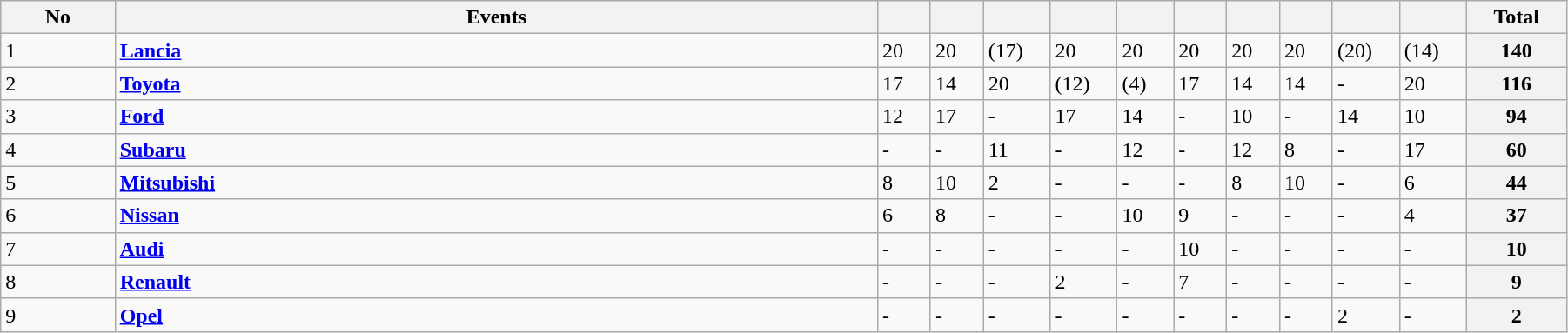<table class="wikitable" width=95% align=center>
<tr>
<th colspan=1 width=3%>No</th>
<th colspan=1 width=20%>Events</th>
<th colspan=1 width=1%></th>
<th colspan=1 width=1%></th>
<th colspan=1 width=1%></th>
<th colspan=1 width=1%></th>
<th colspan=1 width=1%></th>
<th colspan=1 width=1%></th>
<th colspan=1 width=1%></th>
<th colspan=1 width=1%></th>
<th colspan=1 width=1%></th>
<th colspan=1 width=1%></th>
<th colspan=1 width=2%>Total</th>
</tr>
<tr>
<td>1</td>
<td><strong> <a href='#'>Lancia</a></strong></td>
<td>20</td>
<td>20</td>
<td>(17)</td>
<td>20</td>
<td>20</td>
<td>20</td>
<td>20</td>
<td>20</td>
<td>(20)</td>
<td>(14)</td>
<th>140</th>
</tr>
<tr>
<td>2</td>
<td><strong> <a href='#'>Toyota</a></strong></td>
<td>17</td>
<td>14</td>
<td>20</td>
<td>(12)</td>
<td>(4)</td>
<td>17</td>
<td>14</td>
<td>14</td>
<td>-</td>
<td>20</td>
<th>116</th>
</tr>
<tr>
<td>3</td>
<td><strong> <a href='#'>Ford</a></strong></td>
<td>12</td>
<td>17</td>
<td>-</td>
<td>17</td>
<td>14</td>
<td>-</td>
<td>10</td>
<td>-</td>
<td>14</td>
<td>10</td>
<th>94</th>
</tr>
<tr>
<td>4</td>
<td><strong> <a href='#'>Subaru</a></strong></td>
<td>-</td>
<td>-</td>
<td>11</td>
<td>-</td>
<td>12</td>
<td>-</td>
<td>12</td>
<td>8</td>
<td>-</td>
<td>17</td>
<th>60</th>
</tr>
<tr>
<td>5</td>
<td><strong> <a href='#'>Mitsubishi</a></strong></td>
<td>8</td>
<td>10</td>
<td>2</td>
<td>-</td>
<td>-</td>
<td>-</td>
<td>8</td>
<td>10</td>
<td>-</td>
<td>6</td>
<th>44</th>
</tr>
<tr>
<td>6</td>
<td><strong> <a href='#'>Nissan</a></strong></td>
<td>6</td>
<td>8</td>
<td>-</td>
<td>-</td>
<td>10</td>
<td>9</td>
<td>-</td>
<td>-</td>
<td>-</td>
<td>4</td>
<th>37</th>
</tr>
<tr>
<td>7</td>
<td><strong> <a href='#'>Audi</a></strong></td>
<td>-</td>
<td>-</td>
<td>-</td>
<td>-</td>
<td>-</td>
<td>10</td>
<td>-</td>
<td>-</td>
<td>-</td>
<td>-</td>
<th>10</th>
</tr>
<tr>
<td>8</td>
<td><strong> <a href='#'>Renault</a></strong></td>
<td>-</td>
<td>-</td>
<td>-</td>
<td>2</td>
<td>-</td>
<td>7</td>
<td>-</td>
<td>-</td>
<td>-</td>
<td>-</td>
<th>9</th>
</tr>
<tr>
<td>9</td>
<td><strong> <a href='#'>Opel</a></strong></td>
<td>-</td>
<td>-</td>
<td>-</td>
<td>-</td>
<td>-</td>
<td>-</td>
<td>-</td>
<td>-</td>
<td>2</td>
<td>-</td>
<th>2</th>
</tr>
</table>
